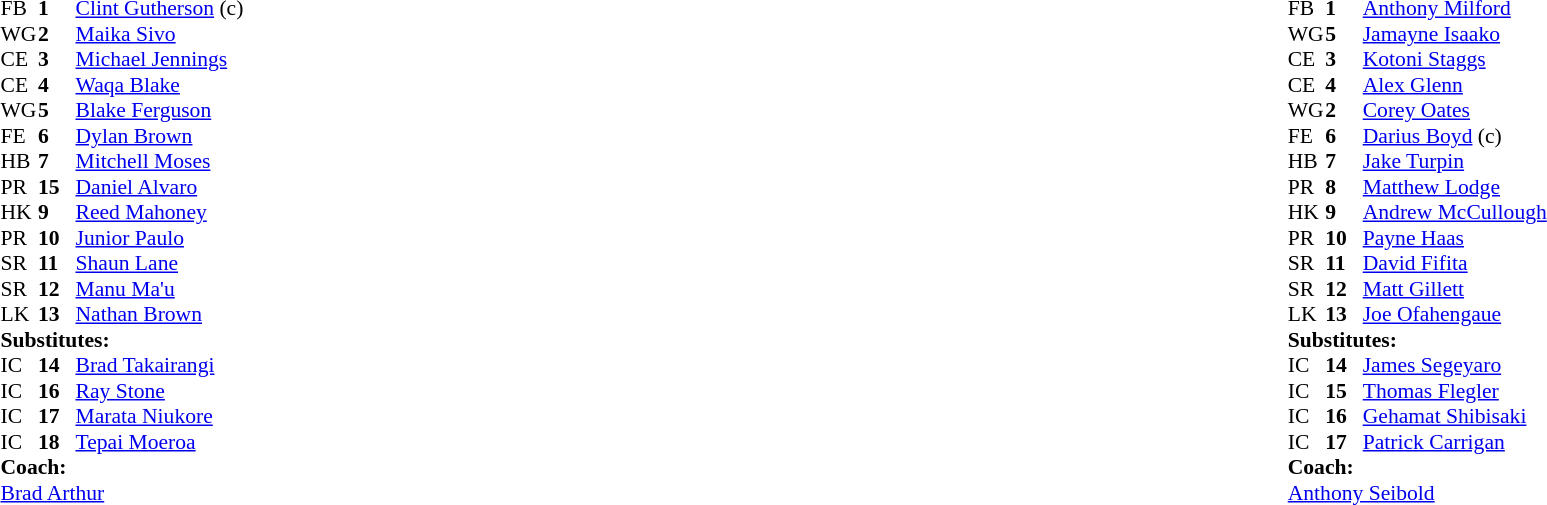<table class="mw-collapsible mw-collapsed" width="100%">
<tr>
<td valign="top" width="50%"><br><table cellspacing="0" cellpadding="0" style="font-size: 90%">
<tr>
<th width="25"></th>
<th width="25"></th>
</tr>
<tr>
<td>FB</td>
<td><strong>1</strong></td>
<td><a href='#'>Clint Gutherson</a> (c)</td>
</tr>
<tr>
<td>WG</td>
<td><strong>2</strong></td>
<td><a href='#'>Maika Sivo</a></td>
</tr>
<tr>
<td>CE</td>
<td><strong>3</strong></td>
<td><a href='#'>Michael Jennings</a></td>
</tr>
<tr>
<td>CE</td>
<td><strong>4</strong></td>
<td><a href='#'>Waqa Blake</a></td>
</tr>
<tr>
<td>WG</td>
<td><strong>5</strong></td>
<td><a href='#'>Blake Ferguson</a></td>
</tr>
<tr>
<td>FE</td>
<td><strong>6</strong></td>
<td><a href='#'>Dylan Brown</a></td>
</tr>
<tr>
<td>HB</td>
<td><strong>7</strong></td>
<td><a href='#'>Mitchell Moses</a></td>
</tr>
<tr>
<td>PR</td>
<td><strong>15</strong></td>
<td><a href='#'>Daniel Alvaro</a></td>
</tr>
<tr>
<td>HK</td>
<td><strong>9</strong></td>
<td><a href='#'>Reed Mahoney</a></td>
</tr>
<tr>
<td>PR</td>
<td><strong>10</strong></td>
<td><a href='#'>Junior Paulo</a></td>
</tr>
<tr>
<td>SR</td>
<td><strong>11</strong></td>
<td><a href='#'>Shaun Lane</a></td>
</tr>
<tr>
<td>SR</td>
<td><strong>12</strong></td>
<td><a href='#'>Manu Ma'u</a></td>
</tr>
<tr>
<td>LK</td>
<td><strong>13</strong></td>
<td><a href='#'>Nathan Brown</a></td>
</tr>
<tr>
<td colspan="3"><strong>Substitutes:</strong></td>
</tr>
<tr>
<td>IC</td>
<td><strong>14</strong></td>
<td><a href='#'>Brad Takairangi</a></td>
</tr>
<tr>
<td>IC</td>
<td><strong>16</strong></td>
<td><a href='#'>Ray Stone</a></td>
</tr>
<tr>
<td>IC</td>
<td><strong>17</strong></td>
<td><a href='#'>Marata Niukore</a></td>
</tr>
<tr>
<td>IC</td>
<td><strong>18</strong></td>
<td><a href='#'>Tepai Moeroa</a></td>
</tr>
<tr>
<td colspan="3"><strong>Coach:</strong></td>
</tr>
<tr>
<td colspan="4"><a href='#'>Brad Arthur</a></td>
</tr>
</table>
</td>
<td valign="top" width="50%"><br><table cellspacing="0" cellpadding="0" align="center" style="font-size: 90%">
<tr>
<th width="25"></th>
<th width="25"></th>
</tr>
<tr>
<td>FB</td>
<td><strong>1</strong></td>
<td><a href='#'>Anthony Milford</a></td>
</tr>
<tr>
<td>WG</td>
<td><strong>5</strong></td>
<td><a href='#'>Jamayne Isaako</a></td>
</tr>
<tr>
<td>CE</td>
<td><strong>3</strong></td>
<td><a href='#'>Kotoni Staggs</a></td>
</tr>
<tr>
<td>CE</td>
<td><strong>4</strong></td>
<td><a href='#'>Alex Glenn</a></td>
</tr>
<tr>
<td>WG</td>
<td><strong>2</strong></td>
<td><a href='#'>Corey Oates</a></td>
</tr>
<tr>
<td>FE</td>
<td><strong>6</strong></td>
<td><a href='#'>Darius Boyd</a> (c)</td>
</tr>
<tr>
<td>HB</td>
<td><strong>7</strong></td>
<td><a href='#'>Jake Turpin</a></td>
</tr>
<tr>
<td>PR</td>
<td><strong>8</strong></td>
<td><a href='#'>Matthew Lodge</a></td>
</tr>
<tr>
<td>HK</td>
<td><strong>9</strong></td>
<td><a href='#'>Andrew McCullough</a></td>
</tr>
<tr>
<td>PR</td>
<td><strong>10</strong></td>
<td><a href='#'>Payne Haas</a></td>
</tr>
<tr>
<td>SR</td>
<td><strong>11</strong></td>
<td><a href='#'>David Fifita</a></td>
</tr>
<tr>
<td>SR</td>
<td><strong>12</strong></td>
<td><a href='#'>Matt Gillett</a></td>
</tr>
<tr>
<td>LK</td>
<td><strong>13</strong></td>
<td><a href='#'>Joe Ofahengaue</a></td>
</tr>
<tr>
<td colspan="3"><strong>Substitutes:</strong></td>
</tr>
<tr>
<td>IC</td>
<td><strong>14</strong></td>
<td><a href='#'>James Segeyaro</a></td>
</tr>
<tr>
<td>IC</td>
<td><strong>15</strong></td>
<td><a href='#'>Thomas Flegler</a></td>
</tr>
<tr>
<td>IC</td>
<td><strong>16</strong></td>
<td><a href='#'>Gehamat Shibisaki</a></td>
</tr>
<tr>
<td>IC</td>
<td><strong>17</strong></td>
<td><a href='#'>Patrick Carrigan</a></td>
</tr>
<tr>
<td colspan="3"><strong>Coach:</strong></td>
</tr>
<tr>
<td colspan="4"><a href='#'>Anthony Seibold</a></td>
</tr>
</table>
</td>
</tr>
</table>
